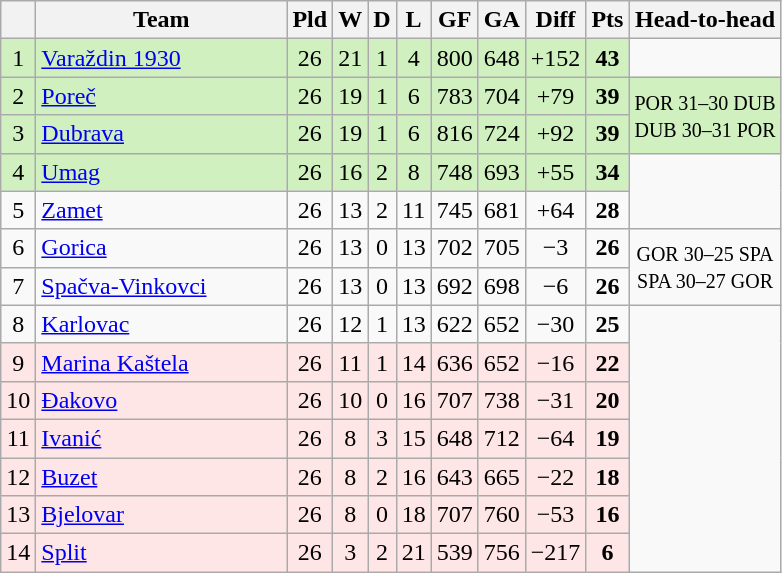<table class="wikitable sortable" style="text-align:center">
<tr>
<th></th>
<th width="160">Team</th>
<th>Pld</th>
<th>W</th>
<th>D</th>
<th>L</th>
<th>GF</th>
<th>GA</th>
<th>Diff</th>
<th>Pts</th>
<th>Head-to-head</th>
</tr>
<tr style="background: #D0F0C0;">
<td>1</td>
<td align=left> <a href='#'>Varaždin 1930</a></td>
<td>26</td>
<td>21</td>
<td>1</td>
<td>4</td>
<td>800</td>
<td>648</td>
<td>+152</td>
<td><strong>43</strong></td>
</tr>
<tr style="background: #D0F0C0;">
<td>2</td>
<td align=left> <a href='#'>Poreč</a></td>
<td>26</td>
<td>19</td>
<td>1</td>
<td>6</td>
<td>783</td>
<td>704</td>
<td>+79</td>
<td><strong>39</strong></td>
<td rowspan=2><small>POR 31–30 DUB<br>DUB 30–31 POR</small></td>
</tr>
<tr style="background: #D0F0C0;">
<td>3</td>
<td align=left> <a href='#'>Dubrava</a></td>
<td>26</td>
<td>19</td>
<td>1</td>
<td>6</td>
<td>816</td>
<td>724</td>
<td>+92</td>
<td><strong>39</strong></td>
</tr>
<tr style="background: #D0F0C0;">
<td>4</td>
<td align=left> <a href='#'>Umag</a></td>
<td>26</td>
<td>16</td>
<td>2</td>
<td>8</td>
<td>748</td>
<td>693</td>
<td>+55</td>
<td><strong>34</strong></td>
</tr>
<tr>
<td>5</td>
<td align=left> <a href='#'>Zamet</a></td>
<td>26</td>
<td>13</td>
<td>2</td>
<td>11</td>
<td>745</td>
<td>681</td>
<td>+64</td>
<td><strong>28</strong></td>
</tr>
<tr>
<td>6</td>
<td align=left> <a href='#'>Gorica</a></td>
<td>26</td>
<td>13</td>
<td>0</td>
<td>13</td>
<td>702</td>
<td>705</td>
<td>−3</td>
<td><strong>26</strong></td>
<td rowspan=2><small>GOR 30–25 SPA<br>SPA 30–27 GOR</small></td>
</tr>
<tr>
<td>7</td>
<td align=left> <a href='#'>Spačva-Vinkovci</a></td>
<td>26</td>
<td>13</td>
<td>0</td>
<td>13</td>
<td>692</td>
<td>698</td>
<td>−6</td>
<td><strong>26</strong></td>
</tr>
<tr>
<td>8</td>
<td align=left> <a href='#'>Karlovac</a></td>
<td>26</td>
<td>12</td>
<td>1</td>
<td>13</td>
<td>622</td>
<td>652</td>
<td>−30</td>
<td><strong>25</strong></td>
</tr>
<tr style="background: #FFE6E6;">
<td>9</td>
<td align=left> <a href='#'>Marina Kaštela</a></td>
<td>26</td>
<td>11</td>
<td>1</td>
<td>14</td>
<td>636</td>
<td>652</td>
<td>−16</td>
<td><strong>22</strong></td>
</tr>
<tr style="background: #FFE6E6;">
<td>10</td>
<td align=left> <a href='#'>Đakovo</a></td>
<td>26</td>
<td>10</td>
<td>0</td>
<td>16</td>
<td>707</td>
<td>738</td>
<td>−31</td>
<td><strong>20</strong></td>
</tr>
<tr style="background: #FFE6E6;">
<td>11</td>
<td align=left> <a href='#'>Ivanić</a></td>
<td>26</td>
<td>8</td>
<td>3</td>
<td>15</td>
<td>648</td>
<td>712</td>
<td>−64</td>
<td><strong>19</strong></td>
</tr>
<tr style="background: #FFE6E6;">
<td>12</td>
<td align=left> <a href='#'>Buzet</a></td>
<td>26</td>
<td>8</td>
<td>2</td>
<td>16</td>
<td>643</td>
<td>665</td>
<td>−22</td>
<td><strong>18</strong></td>
</tr>
<tr style="background: #FFE6E6;">
<td>13</td>
<td align=left> <a href='#'>Bjelovar</a></td>
<td>26</td>
<td>8</td>
<td>0</td>
<td>18</td>
<td>707</td>
<td>760</td>
<td>−53</td>
<td><strong>16</strong></td>
</tr>
<tr style="background: #FFE6E6;">
<td>14</td>
<td align=left> <a href='#'>Split</a></td>
<td>26</td>
<td>3</td>
<td>2</td>
<td>21</td>
<td>539</td>
<td>756</td>
<td>−217</td>
<td><strong>6</strong></td>
</tr>
</table>
